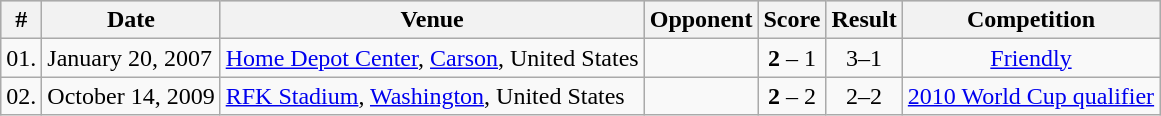<table class="wikitable">
<tr style="background:#ccc; text-align:center;">
<th>#</th>
<th>Date</th>
<th>Venue</th>
<th>Opponent</th>
<th>Score</th>
<th>Result</th>
<th>Competition</th>
</tr>
<tr>
<td>01.</td>
<td>January 20, 2007</td>
<td><a href='#'>Home Depot Center</a>, <a href='#'>Carson</a>, United States</td>
<td></td>
<td style="text-align:center;"><strong>2</strong> – 1</td>
<td style="text-align:center;">3–1</td>
<td style="text-align:center;"><a href='#'>Friendly</a></td>
</tr>
<tr>
<td>02.</td>
<td>October 14, 2009</td>
<td><a href='#'>RFK Stadium</a>, <a href='#'>Washington</a>, United States</td>
<td></td>
<td style="text-align:center;"><strong>2</strong> – 2</td>
<td style="text-align:center;">2–2</td>
<td style="text-align:center;"><a href='#'>2010 World Cup qualifier</a></td>
</tr>
</table>
